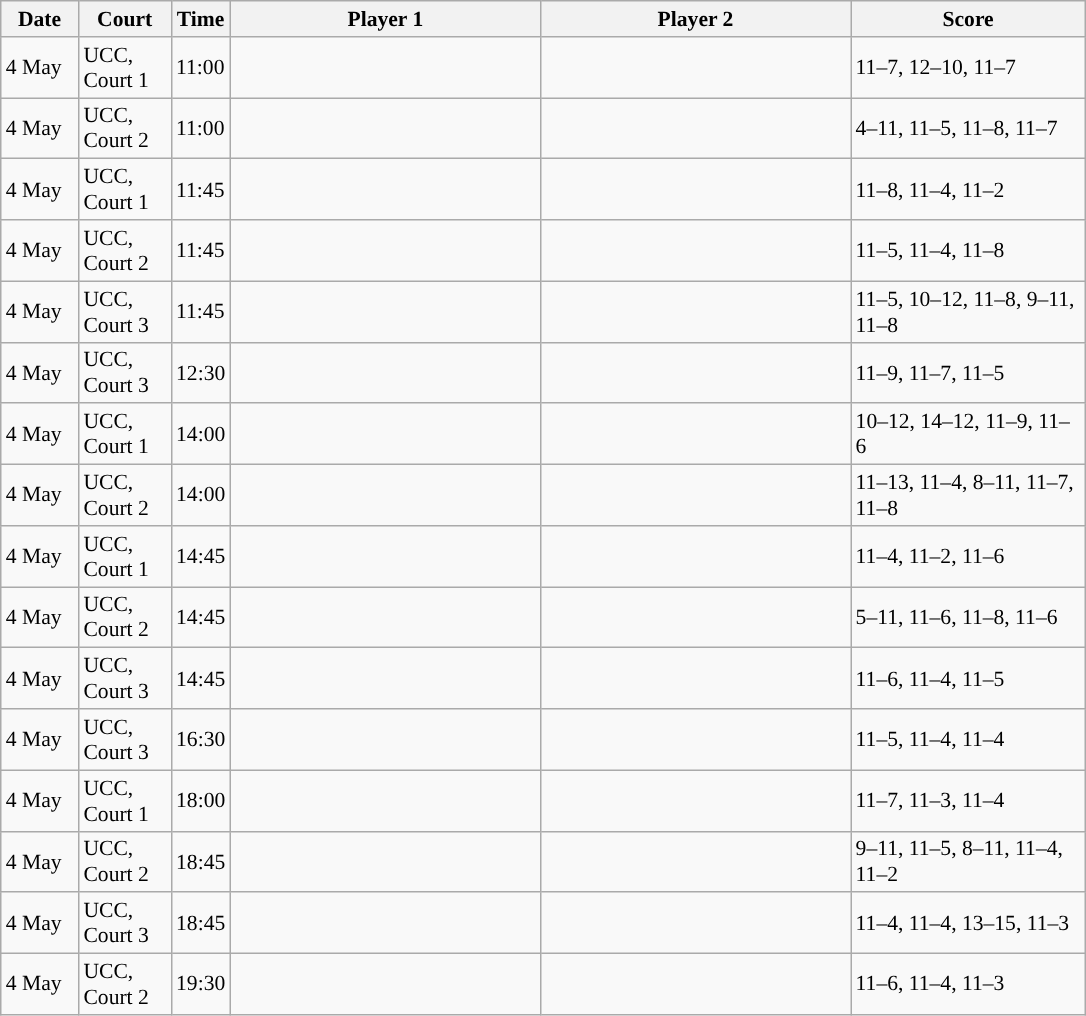<table class="sortable wikitable" style="font-size:90%">
<tr>
<th width="45" class="unsortable">Date</th>
<th width="55">Court</th>
<th width="30">Time</th>
<th width="200">Player 1</th>
<th width="200">Player 2</th>
<th width="150" class="unsortable">Score</th>
</tr>
<tr>
<td>4 May</td>
<td>UCC, Court 1</td>
<td>11:00</td>
<td></td>
<td><strong></strong></td>
<td>11–7, 12–10, 11–7</td>
</tr>
<tr>
<td>4 May</td>
<td>UCC, Court 2</td>
<td>11:00</td>
<td></td>
<td><strong></strong></td>
<td>4–11, 11–5, 11–8, 11–7</td>
</tr>
<tr>
<td>4 May</td>
<td>UCC, Court 1</td>
<td>11:45</td>
<td><strong></strong></td>
<td></td>
<td>11–8, 11–4, 11–2</td>
</tr>
<tr>
<td>4 May</td>
<td>UCC, Court 2</td>
<td>11:45</td>
<td></td>
<td><strong></strong></td>
<td>11–5, 11–4, 11–8</td>
</tr>
<tr>
<td>4 May</td>
<td>UCC, Court 3</td>
<td>11:45</td>
<td><strong></strong></td>
<td></td>
<td>11–5, 10–12, 11–8, 9–11, 11–8</td>
</tr>
<tr>
<td>4 May</td>
<td>UCC, Court 3</td>
<td>12:30</td>
<td><strong></strong></td>
<td></td>
<td>11–9, 11–7, 11–5</td>
</tr>
<tr>
<td>4 May</td>
<td>UCC, Court 1</td>
<td>14:00</td>
<td></td>
<td><strong></strong></td>
<td>10–12, 14–12, 11–9, 11–6</td>
</tr>
<tr>
<td>4 May</td>
<td>UCC, Court 2</td>
<td>14:00</td>
<td><strong></strong></td>
<td></td>
<td>11–13, 11–4, 8–11, 11–7, 11–8</td>
</tr>
<tr>
<td>4 May</td>
<td>UCC, Court 1</td>
<td>14:45</td>
<td></td>
<td><strong></strong></td>
<td>11–4, 11–2, 11–6</td>
</tr>
<tr>
<td>4 May</td>
<td>UCC, Court 2</td>
<td>14:45</td>
<td><strong></strong></td>
<td></td>
<td>5–11, 11–6, 11–8, 11–6</td>
</tr>
<tr>
<td>4 May</td>
<td>UCC, Court 3</td>
<td>14:45</td>
<td></td>
<td><strong></strong></td>
<td>11–6, 11–4, 11–5</td>
</tr>
<tr>
<td>4 May</td>
<td>UCC, Court 3</td>
<td>16:30</td>
<td><strong></strong></td>
<td></td>
<td>11–5, 11–4, 11–4</td>
</tr>
<tr>
<td>4 May</td>
<td>UCC, Court 1</td>
<td>18:00</td>
<td></td>
<td><strong></strong></td>
<td>11–7, 11–3, 11–4</td>
</tr>
<tr>
<td>4 May</td>
<td>UCC, Court 2</td>
<td>18:45</td>
<td><strong></strong></td>
<td></td>
<td>9–11, 11–5, 8–11, 11–4, 11–2</td>
</tr>
<tr>
<td>4 May</td>
<td>UCC, Court 3</td>
<td>18:45</td>
<td></td>
<td><strong></strong></td>
<td>11–4, 11–4, 13–15, 11–3</td>
</tr>
<tr>
<td>4 May</td>
<td>UCC, Court 2</td>
<td>19:30</td>
<td><strong></strong></td>
<td></td>
<td>11–6, 11–4, 11–3</td>
</tr>
</table>
